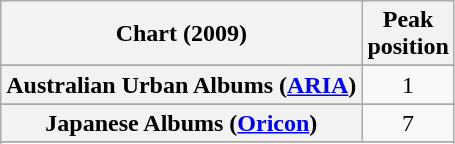<table class="wikitable sortable plainrowheaders" style="text-align:center">
<tr>
<th scope="col">Chart (2009)</th>
<th scope="col">Peak<br> position</th>
</tr>
<tr>
</tr>
<tr>
<th scope="row">Australian Urban Albums (<a href='#'>ARIA</a>)</th>
<td>1</td>
</tr>
<tr>
</tr>
<tr>
</tr>
<tr>
</tr>
<tr>
</tr>
<tr>
</tr>
<tr>
</tr>
<tr>
</tr>
<tr>
</tr>
<tr>
</tr>
<tr>
<th scope="row">Japanese Albums (<a href='#'>Oricon</a>)</th>
<td>7</td>
</tr>
<tr>
</tr>
<tr>
</tr>
<tr>
</tr>
<tr>
</tr>
<tr>
</tr>
<tr>
</tr>
<tr>
</tr>
<tr>
</tr>
</table>
